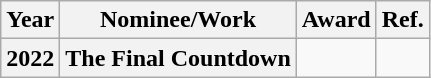<table class="wikitable plainrowheaders" style="text-align:center">
<tr>
<th>Year</th>
<th>Nominee/Work</th>
<th>Award</th>
<th>Ref.</th>
</tr>
<tr>
<th>2022</th>
<th scope="row">The Final Countdown</th>
<td></td>
<td></td>
</tr>
</table>
